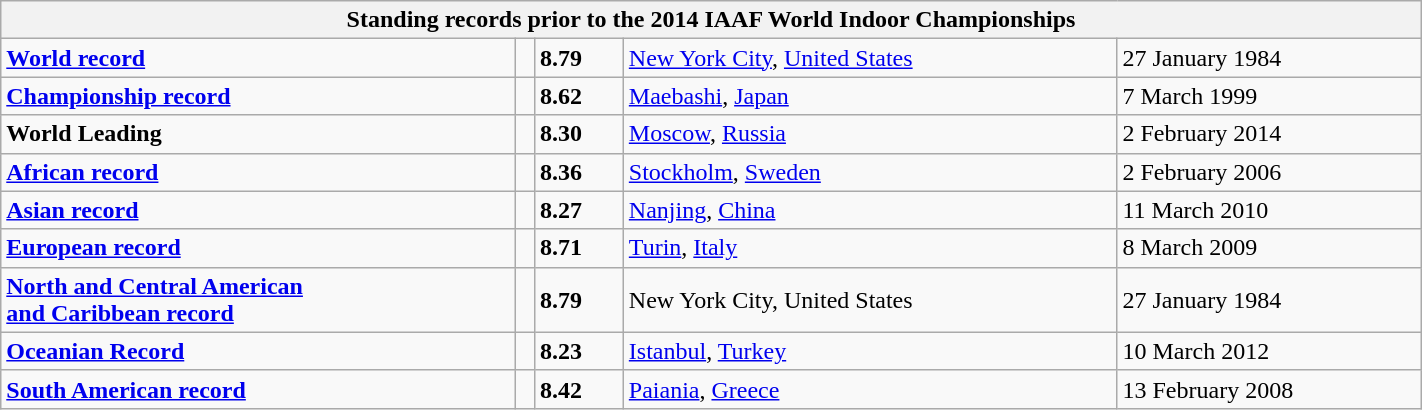<table class="wikitable" width=75%>
<tr>
<th colspan="5">Standing records prior to the 2014 IAAF World Indoor Championships</th>
</tr>
<tr>
<td><strong><a href='#'>World record</a></strong></td>
<td></td>
<td><strong>8.79</strong></td>
<td><a href='#'>New York City</a>, <a href='#'>United States</a></td>
<td>27 January 1984</td>
</tr>
<tr>
<td><strong><a href='#'>Championship record</a></strong></td>
<td></td>
<td><strong>8.62</strong></td>
<td><a href='#'>Maebashi</a>, <a href='#'>Japan</a></td>
<td>7 March 1999</td>
</tr>
<tr>
<td><strong>World Leading</strong></td>
<td></td>
<td><strong>8.30</strong></td>
<td><a href='#'>Moscow</a>, <a href='#'>Russia</a></td>
<td>2 February 2014</td>
</tr>
<tr>
<td><strong><a href='#'>African record</a></strong></td>
<td></td>
<td><strong>8.36</strong></td>
<td><a href='#'>Stockholm</a>, <a href='#'>Sweden</a></td>
<td>2 February 2006</td>
</tr>
<tr>
<td><strong><a href='#'>Asian record</a></strong></td>
<td></td>
<td><strong>8.27</strong></td>
<td><a href='#'>Nanjing</a>, <a href='#'>China</a></td>
<td>11 March 2010</td>
</tr>
<tr>
<td><strong><a href='#'>European record</a></strong></td>
<td></td>
<td><strong>8.71</strong></td>
<td><a href='#'>Turin</a>, <a href='#'>Italy</a></td>
<td>8 March 2009</td>
</tr>
<tr>
<td><strong><a href='#'>North and Central American <br>and Caribbean record</a></strong></td>
<td></td>
<td><strong>8.79</strong></td>
<td>New York City, United States</td>
<td>27 January 1984</td>
</tr>
<tr>
<td><strong><a href='#'>Oceanian Record</a></strong></td>
<td></td>
<td><strong>8.23</strong></td>
<td><a href='#'>Istanbul</a>, <a href='#'>Turkey</a></td>
<td>10 March 2012</td>
</tr>
<tr>
<td><strong><a href='#'>South American record</a></strong></td>
<td></td>
<td><strong>8.42</strong></td>
<td><a href='#'>Paiania</a>, <a href='#'>Greece</a></td>
<td>13 February 2008</td>
</tr>
</table>
